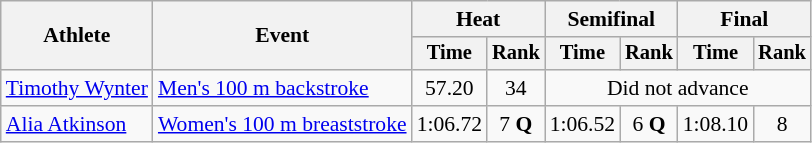<table class=wikitable style="font-size:90%">
<tr>
<th rowspan="2">Athlete</th>
<th rowspan="2">Event</th>
<th colspan="2">Heat</th>
<th colspan="2">Semifinal</th>
<th colspan="2">Final</th>
</tr>
<tr style="font-size:95%">
<th>Time</th>
<th>Rank</th>
<th>Time</th>
<th>Rank</th>
<th>Time</th>
<th>Rank</th>
</tr>
<tr align=center>
<td align=left><a href='#'>Timothy Wynter</a></td>
<td align=left><a href='#'>Men's 100 m backstroke</a></td>
<td>57.20</td>
<td>34</td>
<td colspan=4>Did not advance</td>
</tr>
<tr align=center>
<td align=left><a href='#'>Alia Atkinson</a></td>
<td align=left><a href='#'>Women's 100 m breaststroke</a></td>
<td>1:06.72</td>
<td>7 <strong>Q</strong></td>
<td>1:06.52</td>
<td>6 <strong>Q</strong></td>
<td>1:08.10</td>
<td>8</td>
</tr>
</table>
